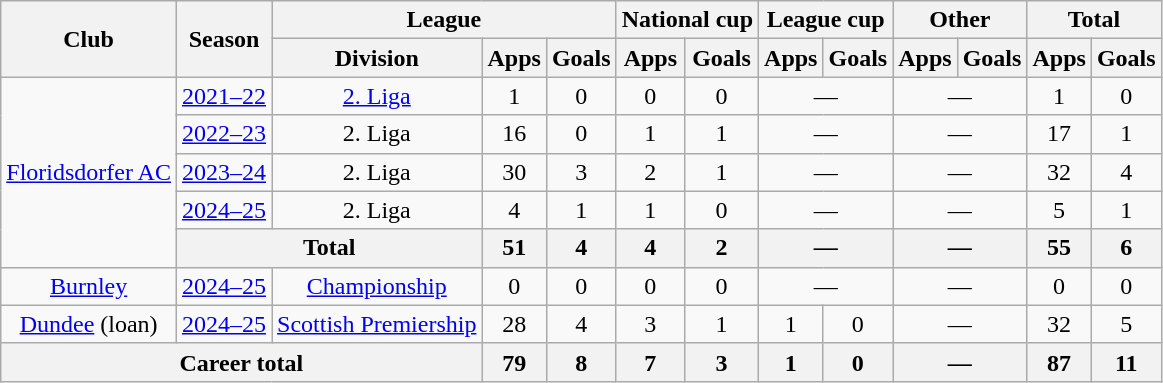<table class="wikitable" style="text-align: center">
<tr>
<th rowspan="2">Club</th>
<th rowspan="2">Season</th>
<th colspan="3">League</th>
<th colspan=2>National cup</th>
<th colspan="2">League cup</th>
<th colspan="2">Other</th>
<th colspan="2">Total</th>
</tr>
<tr>
<th>Division</th>
<th>Apps</th>
<th>Goals</th>
<th>Apps</th>
<th>Goals</th>
<th>Apps</th>
<th>Goals</th>
<th>Apps</th>
<th>Goals</th>
<th>Apps</th>
<th>Goals</th>
</tr>
<tr>
<td rowspan="5"><a href='#'>Floridsdorfer AC</a></td>
<td><a href='#'>2021–22</a></td>
<td><a href='#'>2. Liga</a></td>
<td>1</td>
<td>0</td>
<td>0</td>
<td>0</td>
<td colspan=2>—</td>
<td colspan=2>—</td>
<td>1</td>
<td>0</td>
</tr>
<tr>
<td><a href='#'>2022–23</a></td>
<td>2. Liga</td>
<td>16</td>
<td>0</td>
<td>1</td>
<td>1</td>
<td colspan=2>—</td>
<td colspan=2>—</td>
<td>17</td>
<td>1</td>
</tr>
<tr>
<td><a href='#'>2023–24</a></td>
<td>2. Liga</td>
<td>30</td>
<td>3</td>
<td>2</td>
<td>1</td>
<td colspan=2>—</td>
<td colspan=2>—</td>
<td>32</td>
<td>4</td>
</tr>
<tr>
<td><a href='#'>2024–25</a></td>
<td>2. Liga</td>
<td>4</td>
<td>1</td>
<td>1</td>
<td>0</td>
<td colspan=2>—</td>
<td colspan=2>—</td>
<td>5</td>
<td>1</td>
</tr>
<tr>
<th colspan="2">Total</th>
<th>51</th>
<th>4</th>
<th>4</th>
<th>2</th>
<th colspan=2>—</th>
<th colspan=2>—</th>
<th>55</th>
<th>6</th>
</tr>
<tr>
<td><a href='#'>Burnley</a></td>
<td><a href='#'>2024–25</a></td>
<td><a href='#'>Championship</a></td>
<td>0</td>
<td>0</td>
<td>0</td>
<td>0</td>
<td colspan=2>—</td>
<td colspan=2>—</td>
<td>0</td>
<td>0</td>
</tr>
<tr>
<td><a href='#'>Dundee</a> (loan)</td>
<td><a href='#'>2024–25</a></td>
<td><a href='#'>Scottish Premiership</a></td>
<td>28</td>
<td>4</td>
<td>3</td>
<td>1</td>
<td>1</td>
<td>0</td>
<td colspan=2>—</td>
<td>32</td>
<td>5</td>
</tr>
<tr>
<th colspan="3">Career total</th>
<th>79</th>
<th>8</th>
<th>7</th>
<th>3</th>
<th>1</th>
<th>0</th>
<th colspan=2>—</th>
<th>87</th>
<th>11</th>
</tr>
</table>
